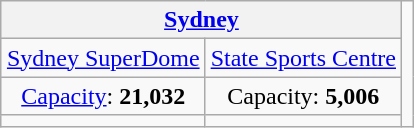<table class="wikitable" style="text-align:center;margin:1em auto;">
<tr>
<th colspan=2><a href='#'>Sydney</a></th>
<td rowspan="4"><br></td>
</tr>
<tr>
<td><a href='#'>Sydney SuperDome</a></td>
<td><a href='#'>State Sports Centre</a></td>
</tr>
<tr>
<td><a href='#'>Capacity</a>: <strong>21,032</strong></td>
<td>Capacity: <strong>5,006</strong></td>
</tr>
<tr>
<td></td>
<td></td>
</tr>
</table>
